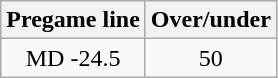<table class="wikitable">
<tr align="center">
<th style=>Pregame line</th>
<th style=>Over/under</th>
</tr>
<tr align="center">
<td>MD -24.5</td>
<td>50</td>
</tr>
</table>
